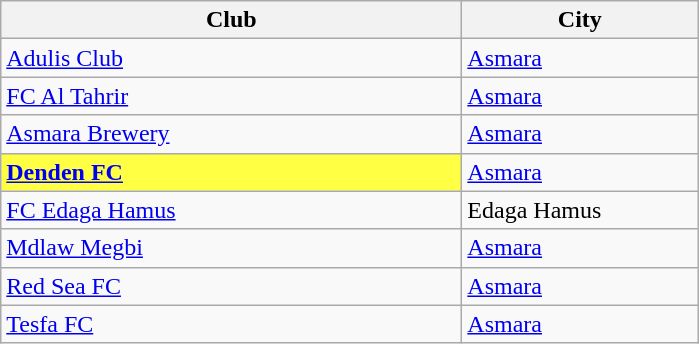<table class="wikitable sortable">
<tr>
<th width="300px">Club</th>
<th width="150px">City</th>
</tr>
<tr>
<td><a href='#'>Adulis Club</a></td>
<td><a href='#'>Asmara</a></td>
</tr>
<tr>
<td><a href='#'>FC Al Tahrir</a></td>
<td><a href='#'>Asmara</a></td>
</tr>
<tr>
<td><a href='#'>Asmara Brewery</a></td>
<td><a href='#'>Asmara</a></td>
</tr>
<tr>
<td bgcolor=#ffff44><strong><a href='#'>Denden FC</a></strong></td>
<td><a href='#'>Asmara</a></td>
</tr>
<tr>
<td><a href='#'>FC Edaga Hamus</a></td>
<td>Edaga Hamus</td>
</tr>
<tr>
<td><a href='#'>Mdlaw Megbi</a></td>
<td><a href='#'>Asmara</a></td>
</tr>
<tr>
<td><a href='#'>Red Sea FC</a></td>
<td><a href='#'>Asmara</a></td>
</tr>
<tr>
<td><a href='#'>Tesfa FC</a></td>
<td><a href='#'>Asmara</a></td>
</tr>
</table>
